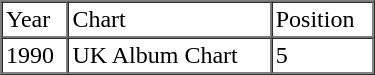<table border=1 cellspacing=0 cellpadding=2 width="250px">
<tr>
<td align="left">Year</td>
<td align="left">Chart</td>
<td align="left">Position</td>
</tr>
<tr>
<td align="left">1990</td>
<td align="left">UK Album Chart</td>
<td align="left">5</td>
</tr>
<tr>
</tr>
</table>
